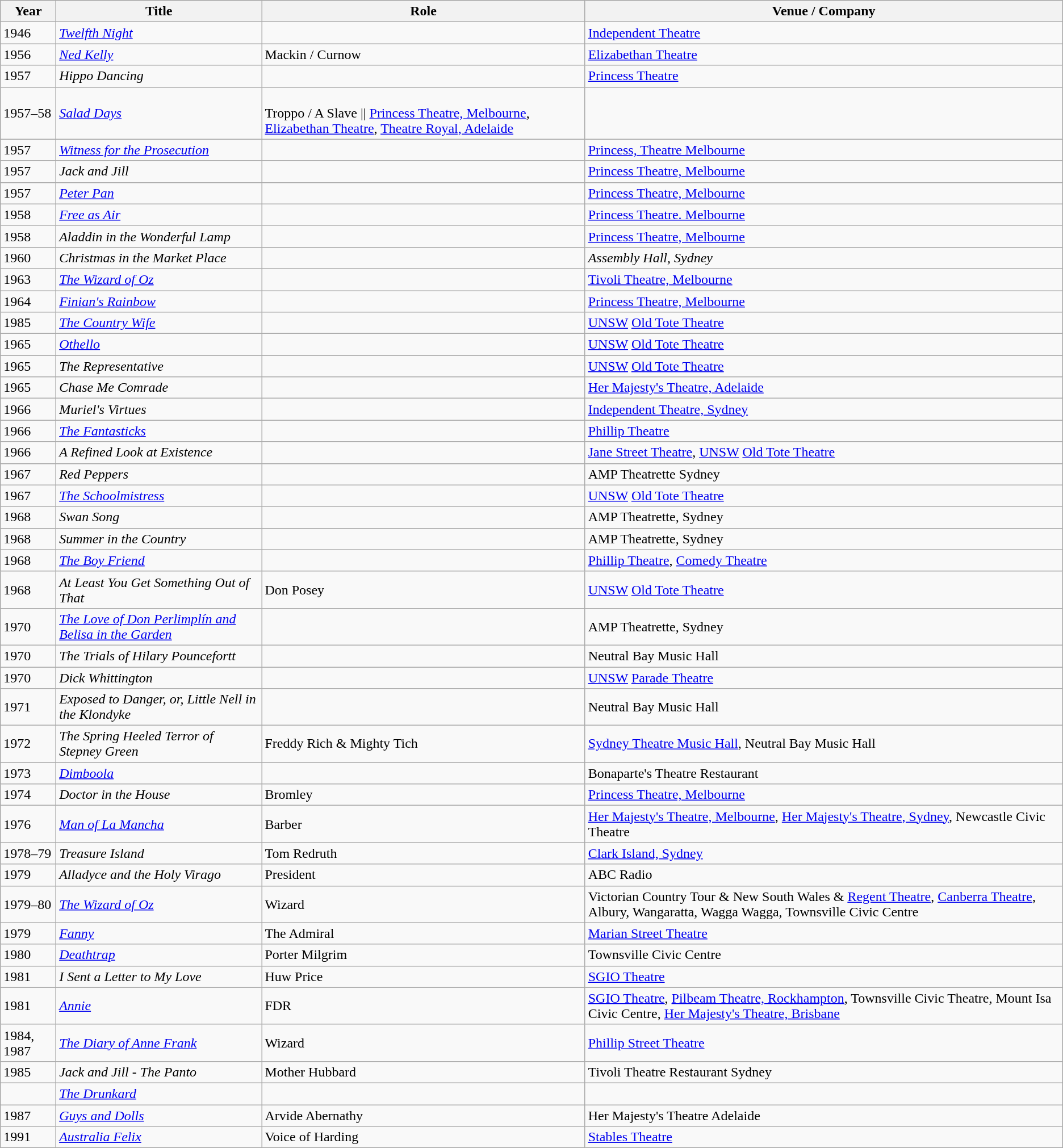<table class="wikitable">
<tr>
<th>Year</th>
<th>Title</th>
<th>Role</th>
<th>Venue / Company</th>
</tr>
<tr>
<td>1946</td>
<td><em><a href='#'>Twelfth Night</a></em></td>
<td></td>
<td><a href='#'>Independent Theatre</a></td>
</tr>
<tr>
<td>1956</td>
<td><em><a href='#'>Ned Kelly</a></em></td>
<td>Mackin / Curnow</td>
<td><a href='#'>Elizabethan Theatre</a></td>
</tr>
<tr>
<td>1957</td>
<td><em>Hippo Dancing</em></td>
<td></td>
<td><a href='#'>Princess Theatre</a></td>
</tr>
<tr>
<td>1957–58</td>
<td><em><a href='#'>Salad Days</a></em></td>
<td><br>Troppo / A Slave || <a href='#'>Princess Theatre, Melbourne</a>, <a href='#'>Elizabethan Theatre</a>, <a href='#'>Theatre Royal, Adelaide</a></td>
</tr>
<tr>
<td>1957</td>
<td><em><a href='#'>Witness for the Prosecution</a></em></td>
<td></td>
<td><a href='#'>Princess, Theatre Melbourne</a></td>
</tr>
<tr>
<td>1957</td>
<td><em>Jack and Jill</em></td>
<td></td>
<td><a href='#'>Princess Theatre, Melbourne</a></td>
</tr>
<tr>
<td>1957</td>
<td><em><a href='#'>Peter Pan</a></em></td>
<td></td>
<td><a href='#'>Princess Theatre, Melbourne</a></td>
</tr>
<tr>
<td>1958</td>
<td><em><a href='#'>Free as Air</a></em></td>
<td></td>
<td><a href='#'>Princess Theatre. Melbourne</a></td>
</tr>
<tr>
<td>1958</td>
<td><em>Aladdin in the Wonderful Lamp</em></td>
<td></td>
<td><a href='#'>Princess Theatre, Melbourne</a></td>
</tr>
<tr>
<td>1960</td>
<td><em>Christmas in the Market Place</em></td>
<td></td>
<td><em>Assembly Hall, Sydney</em></td>
</tr>
<tr>
<td>1963</td>
<td><em><a href='#'>The Wizard of Oz</a></em></td>
<td></td>
<td><a href='#'>Tivoli Theatre, Melbourne</a></td>
</tr>
<tr>
<td>1964</td>
<td><em><a href='#'>Finian's Rainbow</a></em></td>
<td></td>
<td><a href='#'>Princess Theatre, Melbourne</a></td>
</tr>
<tr>
<td>1985</td>
<td><em><a href='#'>The Country Wife</a></em></td>
<td></td>
<td><a href='#'>UNSW</a> <a href='#'>Old Tote Theatre</a></td>
</tr>
<tr>
<td>1965</td>
<td><em><a href='#'>Othello</a></em></td>
<td></td>
<td><a href='#'>UNSW</a> <a href='#'>Old Tote Theatre</a></td>
</tr>
<tr>
<td>1965</td>
<td><em>The Representative</em></td>
<td></td>
<td><a href='#'>UNSW</a> <a href='#'>Old Tote Theatre</a></td>
</tr>
<tr>
<td>1965</td>
<td><em>Chase Me Comrade</em></td>
<td></td>
<td><a href='#'>Her Majesty's Theatre, Adelaide</a></td>
</tr>
<tr>
<td>1966</td>
<td><em>Muriel's Virtues</em></td>
<td></td>
<td><a href='#'>Independent Theatre, Sydney</a></td>
</tr>
<tr>
<td>1966</td>
<td><em><a href='#'>The Fantasticks</a></em></td>
<td></td>
<td><a href='#'>Phillip Theatre</a></td>
</tr>
<tr>
<td>1966</td>
<td><em>A Refined Look at Existence</em></td>
<td></td>
<td><a href='#'>Jane Street Theatre</a>,  <a href='#'>UNSW</a> <a href='#'>Old Tote Theatre</a></td>
</tr>
<tr>
<td>1967</td>
<td><em>Red Peppers</em></td>
<td></td>
<td>AMP Theatrette Sydney</td>
</tr>
<tr>
<td>1967</td>
<td><em><a href='#'>The Schoolmistress</a></em></td>
<td></td>
<td><a href='#'>UNSW</a> <a href='#'>Old Tote Theatre</a></td>
</tr>
<tr>
<td>1968</td>
<td><em>Swan Song</em></td>
<td></td>
<td>AMP Theatrette, Sydney</td>
</tr>
<tr>
<td>1968</td>
<td><em>Summer in the Country</em></td>
<td></td>
<td>AMP Theatrette, Sydney</td>
</tr>
<tr>
<td>1968</td>
<td><em><a href='#'>The Boy Friend</a></em></td>
<td></td>
<td><a href='#'>Phillip Theatre</a>, <a href='#'>Comedy Theatre</a></td>
</tr>
<tr>
<td>1968</td>
<td><em>At Least You Get Something Out of That</em></td>
<td>Don Posey</td>
<td><a href='#'>UNSW</a> <a href='#'>Old Tote Theatre</a></td>
</tr>
<tr>
<td>1970</td>
<td><em><a href='#'>The Love of Don Perlimplín and Belisa in the Garden</a></em></td>
<td></td>
<td>AMP Theatrette, Sydney</td>
</tr>
<tr>
<td>1970</td>
<td><em>The Trials of Hilary Pouncefortt</em></td>
<td></td>
<td>Neutral Bay Music Hall</td>
</tr>
<tr>
<td>1970</td>
<td><em>Dick Whittington</em></td>
<td></td>
<td><a href='#'>UNSW</a> <a href='#'>Parade Theatre</a></td>
</tr>
<tr>
<td>1971</td>
<td><em>Exposed to Danger, or, Little Nell in the Klondyke</em></td>
<td></td>
<td>Neutral Bay Music Hall</td>
</tr>
<tr>
<td>1972</td>
<td><em>The Spring Heeled Terror of Stepney Green</em></td>
<td>Freddy Rich & Mighty Tich</td>
<td><a href='#'>Sydney Theatre Music Hall</a>, Neutral Bay Music Hall</td>
</tr>
<tr>
<td>1973</td>
<td><em><a href='#'>Dimboola</a></em></td>
<td></td>
<td>Bonaparte's Theatre Restaurant</td>
</tr>
<tr>
<td>1974</td>
<td><em>Doctor in the House</em></td>
<td>Bromley</td>
<td><a href='#'>Princess Theatre, Melbourne</a></td>
</tr>
<tr>
<td>1976</td>
<td><em><a href='#'>Man of La Mancha</a></em></td>
<td>Barber</td>
<td><a href='#'>Her Majesty's Theatre, Melbourne</a>, <a href='#'>Her Majesty's Theatre, Sydney</a>, Newcastle Civic Theatre</td>
</tr>
<tr>
<td>1978–79</td>
<td><em>Treasure Island</em></td>
<td>Tom Redruth</td>
<td><a href='#'>Clark Island, Sydney</a></td>
</tr>
<tr>
<td>1979</td>
<td><em>Alladyce and the Holy Virago</em></td>
<td>President</td>
<td>ABC Radio</td>
</tr>
<tr>
<td>1979–80</td>
<td><em><a href='#'>The Wizard of Oz</a></em></td>
<td>Wizard</td>
<td>Victorian Country Tour & New South Wales & <a href='#'>Regent Theatre</a>, <a href='#'>Canberra Theatre</a>, Albury,  Wangaratta, Wagga Wagga, Townsville Civic Centre</td>
</tr>
<tr>
<td>1979</td>
<td><em><a href='#'>Fanny</a></em></td>
<td>The Admiral</td>
<td><a href='#'>Marian Street Theatre</a></td>
</tr>
<tr>
<td>1980</td>
<td><em><a href='#'>Deathtrap</a></em></td>
<td>Porter Milgrim</td>
<td>Townsville Civic Centre</td>
</tr>
<tr>
<td>1981</td>
<td><em>I Sent a Letter to My Love</em></td>
<td>Huw Price</td>
<td><a href='#'>SGIO Theatre</a></td>
</tr>
<tr>
<td>1981</td>
<td><em><a href='#'>Annie</a></em></td>
<td>FDR</td>
<td><a href='#'>SGIO Theatre</a>, <a href='#'>Pilbeam Theatre, Rockhampton</a>, Townsville Civic Theatre, Mount Isa Civic Centre, <a href='#'>Her Majesty's Theatre, Brisbane</a></td>
</tr>
<tr>
<td>1984, 1987</td>
<td><em><a href='#'>The Diary of Anne Frank</a></em></td>
<td>Wizard</td>
<td><a href='#'>Phillip Street Theatre</a></td>
</tr>
<tr>
<td>1985</td>
<td><em>Jack and Jill - The Panto</em></td>
<td>Mother Hubbard</td>
<td>Tivoli Theatre Restaurant Sydney</td>
</tr>
<tr>
<td></td>
<td><em><a href='#'>The Drunkard</a></em></td>
<td></td>
<td></td>
</tr>
<tr>
<td>1987</td>
<td><em><a href='#'>Guys and Dolls</a></em></td>
<td>Arvide Abernathy</td>
<td>Her Majesty's Theatre Adelaide</td>
</tr>
<tr>
<td>1991</td>
<td><em><a href='#'>Australia Felix</a></em></td>
<td>Voice of Harding</td>
<td><a href='#'>Stables Theatre</a></td>
</tr>
</table>
